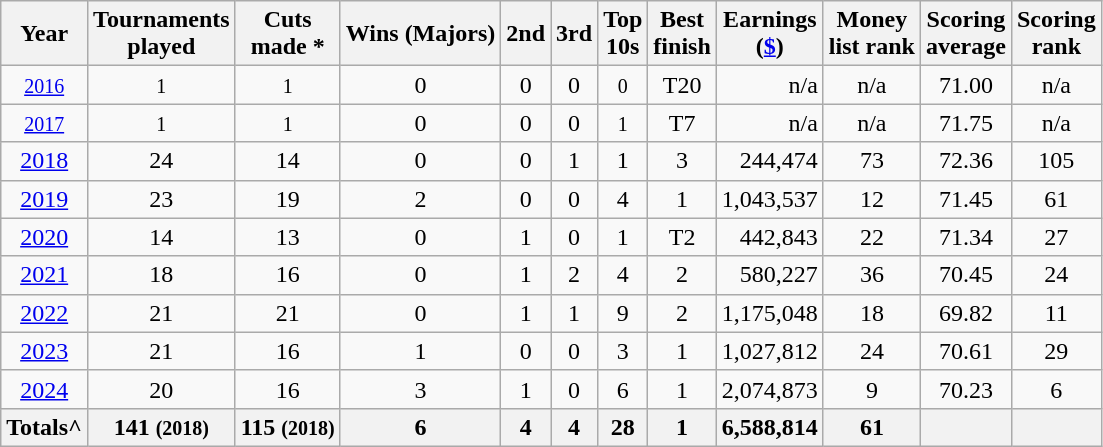<table class="wikitable" style="text-align:center;">
<tr>
<th>Year</th>
<th>Tournaments <br>played</th>
<th>Cuts <br>made *</th>
<th>Wins (Majors)</th>
<th>2nd</th>
<th>3rd</th>
<th>Top <br>10s</th>
<th>Best <br>finish</th>
<th>Earnings<br>(<a href='#'>$</a>)</th>
<th>Money<br>list rank</th>
<th>Scoring <br> average</th>
<th>Scoring<br>rank</th>
</tr>
<tr>
<td><small><a href='#'>2016</a></small></td>
<td><small>1</small></td>
<td><small>1</small></td>
<td>0</td>
<td>0</td>
<td>0</td>
<td><small>0</small></td>
<td>T20</td>
<td align=right>n/a</td>
<td>n/a</td>
<td>71.00</td>
<td>n/a</td>
</tr>
<tr>
<td><small><a href='#'>2017</a></small></td>
<td><small>1</small></td>
<td><small>1</small></td>
<td>0</td>
<td>0</td>
<td>0</td>
<td><small>1</small></td>
<td>T7</td>
<td align=right>n/a</td>
<td>n/a</td>
<td>71.75</td>
<td>n/a</td>
</tr>
<tr>
<td><a href='#'>2018</a></td>
<td>24</td>
<td>14</td>
<td>0</td>
<td>0</td>
<td>1</td>
<td>1</td>
<td>3</td>
<td align=right>244,474</td>
<td>73</td>
<td>72.36</td>
<td>105</td>
</tr>
<tr>
<td><a href='#'>2019</a></td>
<td>23</td>
<td>19</td>
<td>2</td>
<td>0</td>
<td>0</td>
<td>4</td>
<td>1</td>
<td align=right>1,043,537</td>
<td>12</td>
<td>71.45</td>
<td>61</td>
</tr>
<tr>
<td><a href='#'>2020</a></td>
<td>14</td>
<td>13</td>
<td>0</td>
<td>1</td>
<td>0</td>
<td>1</td>
<td>T2</td>
<td align=right>442,843</td>
<td>22</td>
<td>71.34</td>
<td>27</td>
</tr>
<tr>
<td><a href='#'>2021</a></td>
<td>18</td>
<td>16</td>
<td>0</td>
<td>1</td>
<td>2</td>
<td>4</td>
<td>2</td>
<td align=right>580,227</td>
<td>36</td>
<td>70.45</td>
<td>24</td>
</tr>
<tr>
<td><a href='#'>2022</a></td>
<td>21</td>
<td>21</td>
<td>0</td>
<td>1</td>
<td>1</td>
<td>9</td>
<td>2</td>
<td align=right>1,175,048</td>
<td>18</td>
<td>69.82</td>
<td>11</td>
</tr>
<tr>
<td><a href='#'>2023</a></td>
<td>21</td>
<td>16</td>
<td>1</td>
<td>0</td>
<td>0</td>
<td>3</td>
<td>1</td>
<td align=right>1,027,812</td>
<td>24</td>
<td>70.61</td>
<td>29</td>
</tr>
<tr>
<td><a href='#'>2024</a></td>
<td>20</td>
<td>16</td>
<td>3</td>
<td>1</td>
<td>0</td>
<td>6</td>
<td>1</td>
<td align=right>2,074,873</td>
<td>9</td>
<td>70.23</td>
<td>6</td>
</tr>
<tr>
<th>Totals^</th>
<th>141 <small>(2018)</small>  </th>
<th>115 <small>(2018)</small> </th>
<th>6 </th>
<th>4 </th>
<th>4 </th>
<th>28 </th>
<th>1 </th>
<th align=right>6,588,814 </th>
<th>61 </th>
<th></th>
<th></th>
</tr>
</table>
